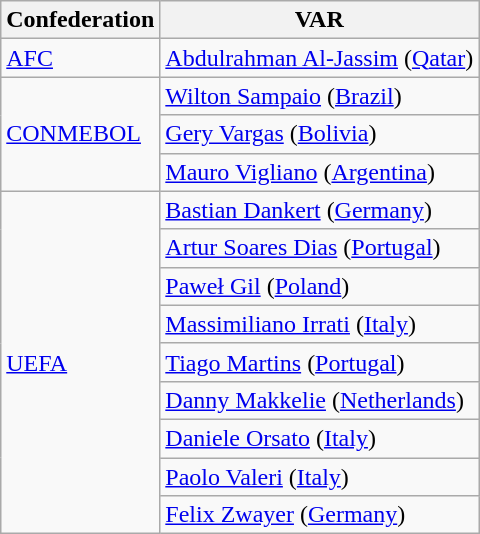<table class="wikitable">
<tr>
<th>Confederation</th>
<th>VAR</th>
</tr>
<tr>
<td><a href='#'>AFC</a></td>
<td><a href='#'>Abdulrahman Al-Jassim</a> (<a href='#'>Qatar</a>)</td>
</tr>
<tr>
<td rowspan="3"><a href='#'>CONMEBOL</a></td>
<td><a href='#'>Wilton Sampaio</a> (<a href='#'>Brazil</a>)</td>
</tr>
<tr>
<td><a href='#'>Gery Vargas</a> (<a href='#'>Bolivia</a>)</td>
</tr>
<tr>
<td><a href='#'>Mauro Vigliano</a> (<a href='#'>Argentina</a>)</td>
</tr>
<tr>
<td rowspan="9"><a href='#'>UEFA</a></td>
<td><a href='#'>Bastian Dankert</a> (<a href='#'>Germany</a>)</td>
</tr>
<tr>
<td><a href='#'>Artur Soares Dias</a> (<a href='#'>Portugal</a>)</td>
</tr>
<tr>
<td><a href='#'>Paweł Gil</a> (<a href='#'>Poland</a>)</td>
</tr>
<tr>
<td><a href='#'>Massimiliano Irrati</a> (<a href='#'>Italy</a>)</td>
</tr>
<tr>
<td><a href='#'>Tiago Martins</a> (<a href='#'>Portugal</a>)</td>
</tr>
<tr>
<td><a href='#'>Danny Makkelie</a> (<a href='#'>Netherlands</a>)</td>
</tr>
<tr>
<td><a href='#'>Daniele Orsato</a> (<a href='#'>Italy</a>)</td>
</tr>
<tr>
<td><a href='#'>Paolo Valeri</a> (<a href='#'>Italy</a>)</td>
</tr>
<tr>
<td><a href='#'>Felix Zwayer</a> (<a href='#'>Germany</a>)</td>
</tr>
</table>
